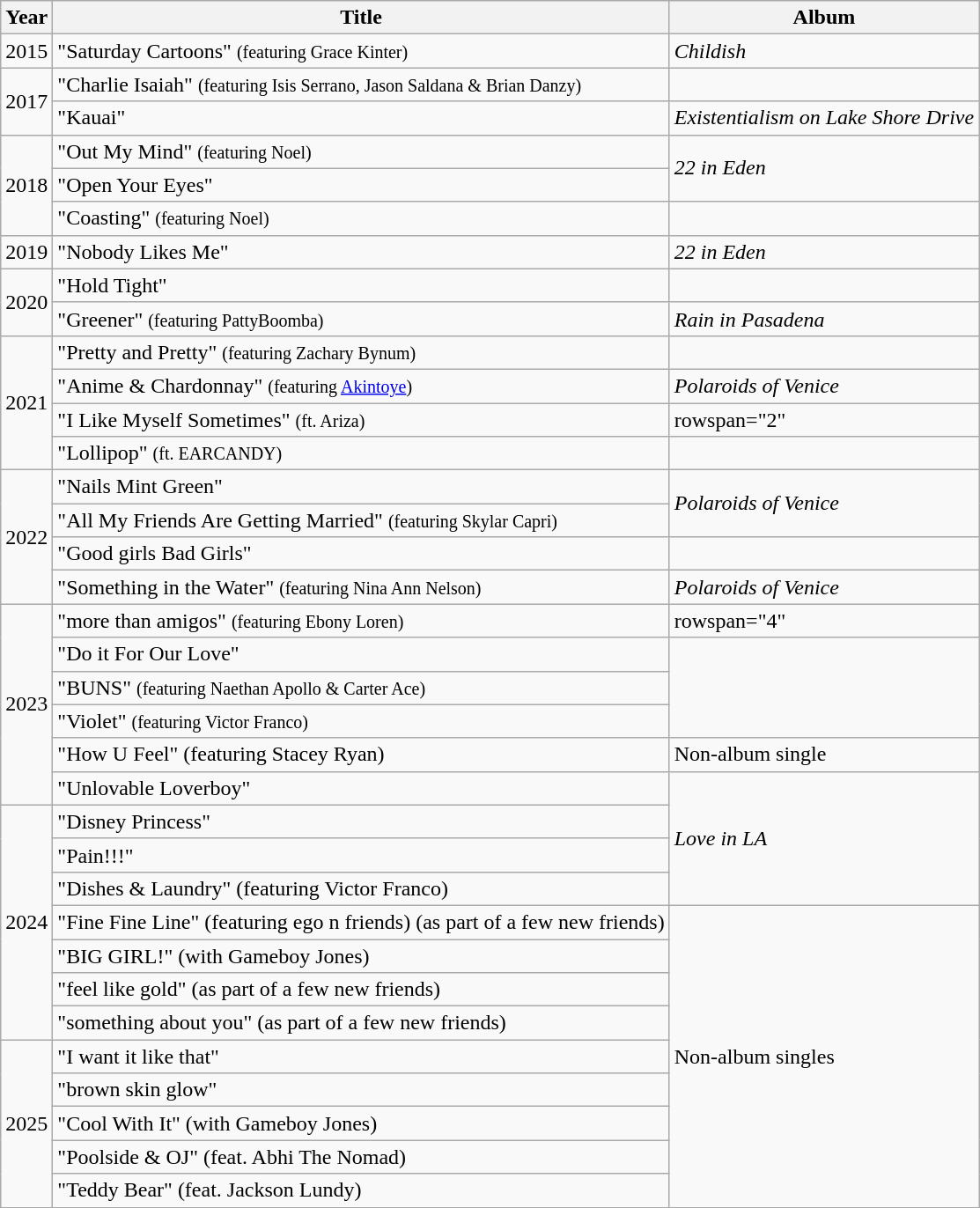<table class="wikitable">
<tr>
<th>Year</th>
<th>Title</th>
<th>Album</th>
</tr>
<tr>
<td>2015</td>
<td>"Saturday Cartoons" <small>(featuring Grace Kinter)</small></td>
<td><em>Childish</em></td>
</tr>
<tr>
<td rowspan="2">2017</td>
<td>"Charlie Isaiah" <small>(featuring Isis Serrano, Jason Saldana & Brian Danzy)</small></td>
<td></td>
</tr>
<tr>
<td>"Kauai"</td>
<td><em>Existentialism on Lake Shore Drive</em></td>
</tr>
<tr>
<td rowspan="3">2018</td>
<td>"Out My Mind" <small>(featuring Noel)</small></td>
<td rowspan="2"><em>22 in Eden</em></td>
</tr>
<tr>
<td>"Open Your Eyes"</td>
</tr>
<tr>
<td>"Coasting" <small>(featuring Noel)</small></td>
<td></td>
</tr>
<tr>
<td>2019</td>
<td>"Nobody Likes Me"</td>
<td><em>22 in Eden</em></td>
</tr>
<tr>
<td rowspan="2">2020</td>
<td>"Hold Tight"</td>
<td></td>
</tr>
<tr>
<td>"Greener" <small>(featuring PattyBoomba)</small></td>
<td><em>Rain in Pasadena</em></td>
</tr>
<tr>
<td rowspan="4">2021</td>
<td>"Pretty and Pretty" <small>(featuring Zachary Bynum)</small></td>
<td></td>
</tr>
<tr>
<td>"Anime & Chardonnay" <small>(featuring <a href='#'>Akintoye</a>)</small></td>
<td><em>Polaroids of Venice</em></td>
</tr>
<tr>
<td>"I Like Myself Sometimes" <small>(ft. Ariza)</small></td>
<td>rowspan="2" </td>
</tr>
<tr>
<td>"Lollipop" <small>(ft. EARCANDY)</small></td>
</tr>
<tr>
<td rowspan="4">2022</td>
<td>"Nails Mint Green"</td>
<td rowspan="2"><em>Polaroids of Venice</em></td>
</tr>
<tr>
<td>"All My Friends Are Getting Married" <small>(featuring Skylar Capri)</small></td>
</tr>
<tr>
<td>"Good girls Bad Girls"</td>
<td></td>
</tr>
<tr>
<td>"Something in the Water" <small>(featuring Nina Ann Nelson)</small></td>
<td><em>Polaroids of Venice</em></td>
</tr>
<tr>
<td rowspan="6">2023</td>
<td>"more than amigos" <small>(featuring Ebony Loren)</small></td>
<td>rowspan="4" </td>
</tr>
<tr>
<td>"Do it For Our Love"</td>
</tr>
<tr>
<td>"BUNS" <small>(featuring Naethan Apollo & Carter Ace)</small></td>
</tr>
<tr>
<td>"Violet" <small>(featuring Victor Franco)</small></td>
</tr>
<tr>
<td>"How U Feel" (featuring Stacey Ryan)</td>
<td>Non-album single</td>
</tr>
<tr>
<td>"Unlovable Loverboy"</td>
<td rowspan="4"><em>Love in LA</em></td>
</tr>
<tr>
<td rowspan="7">2024</td>
<td>"Disney Princess"</td>
</tr>
<tr>
<td>"Pain!!!"</td>
</tr>
<tr>
<td>"Dishes & Laundry" (featuring Victor Franco)</td>
</tr>
<tr>
<td>"Fine Fine Line" (featuring ego n friends) (as part of a few new friends)</td>
<td rowspan="9">Non-album singles</td>
</tr>
<tr>
<td>"BIG GIRL!" (with Gameboy Jones)</td>
</tr>
<tr>
<td>"feel like gold" (as part of a few new friends)</td>
</tr>
<tr>
<td>"something about you" (as part of a few new friends)</td>
</tr>
<tr>
<td rowspan="5">2025</td>
<td>"I want it like that"</td>
</tr>
<tr>
<td>"brown skin glow"</td>
</tr>
<tr>
<td>"Cool With It" (with Gameboy Jones)</td>
</tr>
<tr>
<td>"Poolside & OJ" (feat. Abhi The Nomad)</td>
</tr>
<tr>
<td>"Teddy Bear" (feat. Jackson Lundy)</td>
</tr>
</table>
